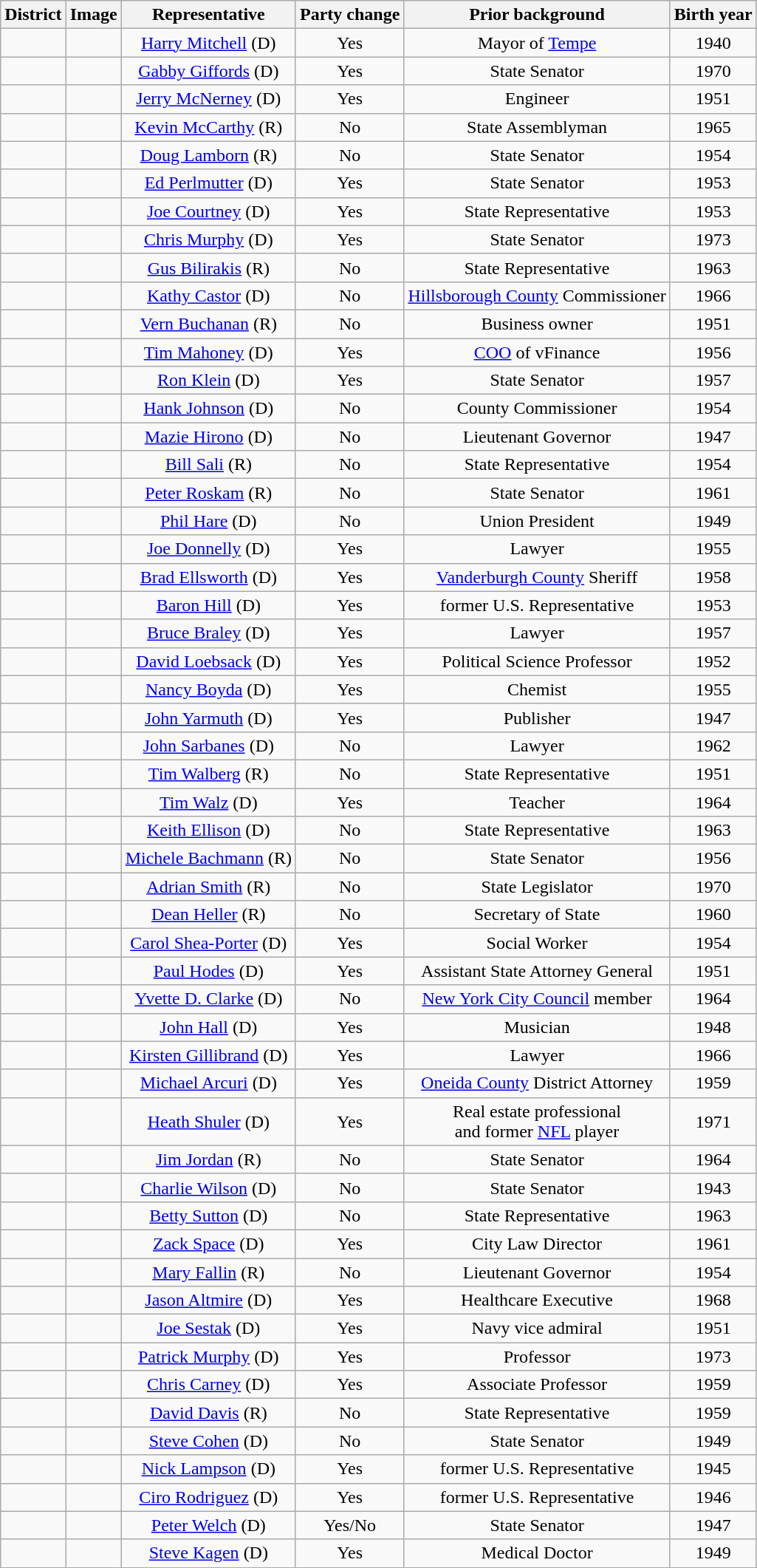<table class="sortable wikitable">
<tr>
<th>District</th>
<th>Image</th>
<th>Representative</th>
<th>Party change</th>
<th>Prior background</th>
<th>Birth year</th>
</tr>
<tr align=center>
<td></td>
<td></td>
<td><a href='#'>Harry Mitchell</a> (D)</td>
<td>Yes</td>
<td>Mayor of <a href='#'>Tempe</a></td>
<td>1940</td>
</tr>
<tr align=center>
<td></td>
<td></td>
<td><a href='#'>Gabby Giffords</a> (D)</td>
<td>Yes</td>
<td>State Senator</td>
<td>1970</td>
</tr>
<tr align=center>
<td></td>
<td></td>
<td><a href='#'>Jerry McNerney</a> (D)</td>
<td>Yes</td>
<td>Engineer</td>
<td>1951</td>
</tr>
<tr align=center>
<td></td>
<td></td>
<td><a href='#'>Kevin McCarthy</a> (R)</td>
<td>No</td>
<td>State Assemblyman</td>
<td>1965</td>
</tr>
<tr align=center>
<td></td>
<td></td>
<td><a href='#'>Doug Lamborn</a> (R)</td>
<td>No</td>
<td>State Senator</td>
<td>1954</td>
</tr>
<tr align=center>
<td></td>
<td></td>
<td><a href='#'>Ed Perlmutter</a> (D)</td>
<td>Yes</td>
<td>State Senator</td>
<td>1953</td>
</tr>
<tr align=center>
<td></td>
<td></td>
<td><a href='#'>Joe Courtney</a> (D)</td>
<td>Yes</td>
<td>State Representative</td>
<td>1953</td>
</tr>
<tr align=center>
<td></td>
<td></td>
<td><a href='#'>Chris Murphy</a> (D)</td>
<td>Yes</td>
<td>State Senator</td>
<td>1973</td>
</tr>
<tr align=center>
<td></td>
<td></td>
<td><a href='#'>Gus Bilirakis</a> (R)</td>
<td>No</td>
<td>State Representative</td>
<td>1963</td>
</tr>
<tr align=center>
<td></td>
<td></td>
<td><a href='#'>Kathy Castor</a> (D)</td>
<td>No</td>
<td><a href='#'>Hillsborough County</a> Commissioner</td>
<td>1966</td>
</tr>
<tr align=center>
<td></td>
<td></td>
<td><a href='#'>Vern Buchanan</a> (R)</td>
<td>No</td>
<td>Business owner</td>
<td>1951</td>
</tr>
<tr align=center>
<td></td>
<td></td>
<td><a href='#'>Tim Mahoney</a> (D)</td>
<td>Yes</td>
<td><a href='#'>COO</a> of vFinance</td>
<td>1956</td>
</tr>
<tr align=center>
<td></td>
<td></td>
<td><a href='#'>Ron Klein</a> (D)</td>
<td>Yes</td>
<td>State Senator</td>
<td>1957</td>
</tr>
<tr align=center>
<td></td>
<td></td>
<td><a href='#'>Hank Johnson</a> (D)</td>
<td>No</td>
<td>County Commissioner</td>
<td>1954</td>
</tr>
<tr align=center>
<td></td>
<td></td>
<td><a href='#'>Mazie Hirono</a> (D)</td>
<td>No</td>
<td>Lieutenant Governor</td>
<td>1947</td>
</tr>
<tr align=center>
<td></td>
<td></td>
<td><a href='#'>Bill Sali</a> (R)</td>
<td>No</td>
<td>State Representative</td>
<td>1954</td>
</tr>
<tr align=center>
<td></td>
<td></td>
<td><a href='#'>Peter Roskam</a> (R)</td>
<td>No</td>
<td>State Senator</td>
<td>1961</td>
</tr>
<tr align=center>
<td></td>
<td></td>
<td><a href='#'>Phil Hare</a> (D)</td>
<td>No</td>
<td>Union President</td>
<td>1949</td>
</tr>
<tr align=center>
<td></td>
<td></td>
<td><a href='#'>Joe Donnelly</a> (D)</td>
<td>Yes</td>
<td>Lawyer</td>
<td>1955</td>
</tr>
<tr align=center>
<td></td>
<td></td>
<td><a href='#'>Brad Ellsworth</a> (D)</td>
<td>Yes</td>
<td><a href='#'>Vanderburgh County</a> Sheriff</td>
<td>1958</td>
</tr>
<tr align=center>
<td></td>
<td></td>
<td><a href='#'>Baron Hill</a> (D)</td>
<td>Yes</td>
<td>former U.S. Representative</td>
<td>1953</td>
</tr>
<tr align=center>
<td></td>
<td></td>
<td><a href='#'>Bruce Braley</a> (D)</td>
<td>Yes</td>
<td>Lawyer</td>
<td>1957</td>
</tr>
<tr align=center>
<td></td>
<td></td>
<td><a href='#'>David Loebsack</a> (D)</td>
<td>Yes</td>
<td>Political Science Professor</td>
<td>1952</td>
</tr>
<tr align=center>
<td></td>
<td></td>
<td><a href='#'>Nancy Boyda</a> (D)</td>
<td>Yes</td>
<td>Chemist</td>
<td>1955</td>
</tr>
<tr align=center>
<td></td>
<td></td>
<td><a href='#'>John Yarmuth</a> (D)</td>
<td>Yes</td>
<td>Publisher</td>
<td>1947</td>
</tr>
<tr align=center>
<td></td>
<td></td>
<td><a href='#'>John Sarbanes</a> (D)</td>
<td>No</td>
<td>Lawyer</td>
<td>1962</td>
</tr>
<tr align=center>
<td></td>
<td></td>
<td><a href='#'>Tim Walberg</a> (R)</td>
<td>No</td>
<td>State Representative</td>
<td>1951</td>
</tr>
<tr align=center>
<td></td>
<td></td>
<td><a href='#'>Tim Walz</a> (D)</td>
<td>Yes</td>
<td>Teacher</td>
<td>1964</td>
</tr>
<tr align=center>
<td></td>
<td></td>
<td><a href='#'>Keith Ellison</a> (D)</td>
<td>No</td>
<td>State Representative</td>
<td>1963</td>
</tr>
<tr align=center>
<td></td>
<td></td>
<td><a href='#'>Michele Bachmann</a> (R)</td>
<td>No</td>
<td>State Senator</td>
<td>1956</td>
</tr>
<tr align=center>
<td></td>
<td></td>
<td><a href='#'>Adrian Smith</a> (R)</td>
<td>No</td>
<td>State Legislator</td>
<td>1970</td>
</tr>
<tr align=center>
<td></td>
<td></td>
<td><a href='#'>Dean Heller</a> (R)</td>
<td>No</td>
<td>Secretary of State</td>
<td>1960</td>
</tr>
<tr align=center>
<td></td>
<td></td>
<td><a href='#'>Carol Shea-Porter</a> (D)</td>
<td>Yes</td>
<td>Social Worker</td>
<td>1954</td>
</tr>
<tr align=center>
<td></td>
<td></td>
<td><a href='#'>Paul Hodes</a> (D)</td>
<td>Yes</td>
<td>Assistant State Attorney General</td>
<td>1951</td>
</tr>
<tr align=center>
<td></td>
<td></td>
<td><a href='#'>Yvette D. Clarke</a> (D)</td>
<td>No</td>
<td><a href='#'>New York City Council</a> member</td>
<td>1964</td>
</tr>
<tr align=center>
<td></td>
<td></td>
<td><a href='#'>John Hall</a> (D)</td>
<td>Yes</td>
<td>Musician</td>
<td>1948</td>
</tr>
<tr align=center>
<td></td>
<td></td>
<td><a href='#'>Kirsten Gillibrand</a> (D)</td>
<td>Yes</td>
<td>Lawyer</td>
<td>1966</td>
</tr>
<tr align=center>
<td></td>
<td></td>
<td><a href='#'>Michael Arcuri</a> (D)</td>
<td>Yes</td>
<td><a href='#'>Oneida County</a> District Attorney</td>
<td>1959</td>
</tr>
<tr align=center>
<td></td>
<td></td>
<td><a href='#'>Heath Shuler</a> (D)</td>
<td>Yes</td>
<td>Real estate professional<br>and former <a href='#'>NFL</a> player</td>
<td>1971</td>
</tr>
<tr align=center>
<td></td>
<td></td>
<td><a href='#'>Jim Jordan</a> (R)</td>
<td>No</td>
<td>State Senator</td>
<td>1964</td>
</tr>
<tr align=center>
<td></td>
<td></td>
<td><a href='#'>Charlie Wilson</a> (D)</td>
<td>No</td>
<td>State Senator</td>
<td>1943</td>
</tr>
<tr align=center>
<td></td>
<td></td>
<td><a href='#'>Betty Sutton</a> (D)</td>
<td>No</td>
<td>State Representative</td>
<td>1963</td>
</tr>
<tr align=center>
<td></td>
<td></td>
<td><a href='#'>Zack Space</a> (D)</td>
<td>Yes</td>
<td>City Law Director</td>
<td>1961</td>
</tr>
<tr align=center>
<td></td>
<td></td>
<td><a href='#'>Mary Fallin</a> (R)</td>
<td>No</td>
<td>Lieutenant Governor</td>
<td>1954</td>
</tr>
<tr align=center>
<td></td>
<td></td>
<td><a href='#'>Jason Altmire</a> (D)</td>
<td>Yes</td>
<td>Healthcare Executive</td>
<td>1968</td>
</tr>
<tr align=center>
<td></td>
<td></td>
<td><a href='#'>Joe Sestak</a> (D)</td>
<td>Yes</td>
<td>Navy vice admiral</td>
<td>1951</td>
</tr>
<tr align=center>
<td></td>
<td></td>
<td><a href='#'>Patrick Murphy</a> (D)</td>
<td>Yes</td>
<td>Professor</td>
<td>1973</td>
</tr>
<tr align=center>
<td></td>
<td></td>
<td><a href='#'>Chris Carney</a> (D)</td>
<td>Yes</td>
<td>Associate Professor</td>
<td>1959</td>
</tr>
<tr align=center>
<td></td>
<td></td>
<td><a href='#'>David Davis</a> (R)</td>
<td>No</td>
<td>State Representative</td>
<td>1959</td>
</tr>
<tr align=center>
<td></td>
<td></td>
<td><a href='#'>Steve Cohen</a> (D)</td>
<td>No</td>
<td>State Senator</td>
<td>1949</td>
</tr>
<tr align=center>
<td></td>
<td></td>
<td><a href='#'>Nick Lampson</a> (D)</td>
<td>Yes</td>
<td>former U.S. Representative</td>
<td>1945</td>
</tr>
<tr align=center>
<td></td>
<td></td>
<td><a href='#'>Ciro Rodriguez</a> (D)</td>
<td>Yes</td>
<td>former U.S. Representative</td>
<td>1946</td>
</tr>
<tr align=center>
<td></td>
<td></td>
<td><a href='#'>Peter Welch</a> (D)</td>
<td>Yes/No</td>
<td>State Senator</td>
<td>1947</td>
</tr>
<tr align=center>
<td></td>
<td></td>
<td><a href='#'>Steve Kagen</a> (D)</td>
<td>Yes</td>
<td>Medical Doctor</td>
<td>1949</td>
</tr>
</table>
